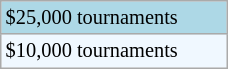<table class="wikitable"  style="font-size:85%; width:12%;">
<tr style="background:lightblue;">
<td>$25,000 tournaments</td>
</tr>
<tr style="background:#f0f8ff;">
<td>$10,000 tournaments</td>
</tr>
</table>
